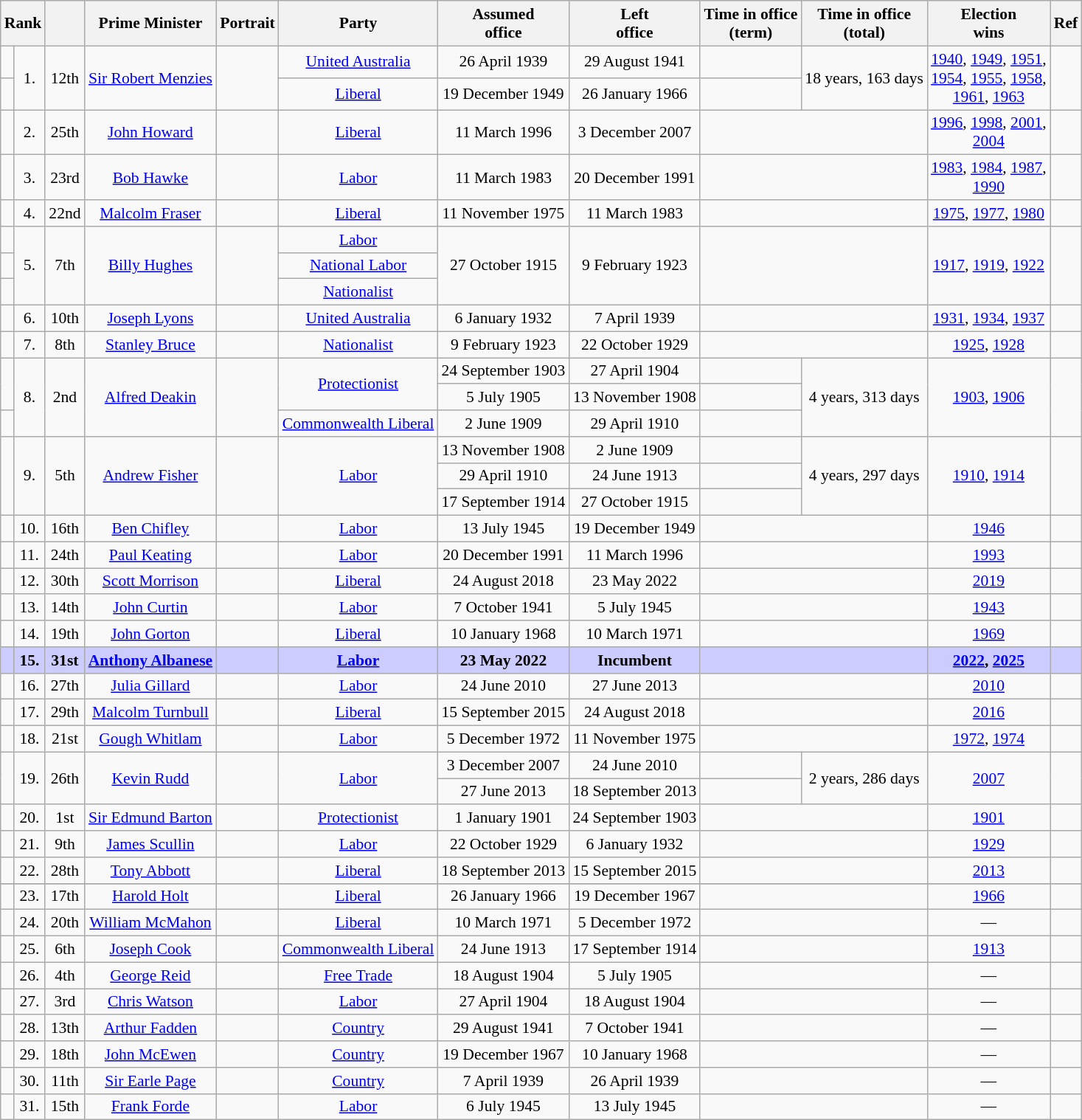<table class="wikitable" style="font-size: 90%; text-align:center;">
<tr>
<th colspan=2>Rank</th>
<th></th>
<th>Prime Minister</th>
<th>Portrait</th>
<th>Party</th>
<th>Assumed<br>office</th>
<th>Left<br>office</th>
<th>Time in office<br>(term)</th>
<th>Time in office<br>(total)</th>
<th>Election<br>wins</th>
<th>Ref</th>
</tr>
<tr>
<td> </td>
<td rowspan=2>1.</td>
<td rowspan=2>12th</td>
<td rowspan=2><a href='#'>Sir Robert Menzies</a><br></td>
<td rowspan=2></td>
<td><a href='#'>United Australia</a></td>
<td>26 April 1939</td>
<td>29 August 1941</td>
<td><em></em></td>
<td rowspan=2>18 years, 163 days</td>
<td rowspan=2><a href='#'>1940</a>, <a href='#'>1949</a>, <a href='#'>1951</a>,<br><a href='#'>1954</a>, <a href='#'>1955</a>, <a href='#'>1958</a>,<br> <a href='#'>1961</a>, <a href='#'>1963</a></td>
<td rowspan=2></td>
</tr>
<tr>
<td> </td>
<td><a href='#'>Liberal</a></td>
<td>19 December 1949</td>
<td>26 January 1966</td>
<td><em></em></td>
</tr>
<tr>
<td> </td>
<td>2.</td>
<td>25th</td>
<td><a href='#'>John Howard</a><br></td>
<td></td>
<td><a href='#'>Liberal</a></td>
<td>11 March 1996</td>
<td>3 December 2007</td>
<td colspan=2></td>
<td><a href='#'>1996</a>, <a href='#'>1998</a>, <a href='#'>2001</a>,<br><a href='#'>2004</a></td>
<td></td>
</tr>
<tr>
<td> </td>
<td>3.</td>
<td>23rd</td>
<td><a href='#'>Bob Hawke</a><br></td>
<td></td>
<td><a href='#'>Labor</a></td>
<td>11 March 1983</td>
<td>20 December 1991</td>
<td colspan=2></td>
<td><a href='#'>1983</a>, <a href='#'>1984</a>, <a href='#'>1987</a>,<br><a href='#'>1990</a></td>
<td></td>
</tr>
<tr>
<td> </td>
<td>4.</td>
<td>22nd</td>
<td><a href='#'>Malcolm Fraser</a><br></td>
<td></td>
<td><a href='#'>Liberal</a></td>
<td>11 November 1975</td>
<td>11 March 1983</td>
<td colspan=2></td>
<td><a href='#'>1975</a>, <a href='#'>1977</a>, <a href='#'>1980</a></td>
<td></td>
</tr>
<tr>
<td> </td>
<td rowspan=3>5.</td>
<td rowspan=3>7th</td>
<td rowspan=3><a href='#'>Billy Hughes</a><br></td>
<td rowspan=3></td>
<td><a href='#'>Labor</a></td>
<td rowspan=3>27 October 1915</td>
<td rowspan=3>9 February 1923</td>
<td rowspan=3 colspan=2></td>
<td rowspan=3><a href='#'>1917</a>, <a href='#'>1919</a>, <a href='#'>1922</a></td>
<td rowspan=3></td>
</tr>
<tr>
<td> </td>
<td><a href='#'>National Labor</a></td>
</tr>
<tr>
<td> </td>
<td><a href='#'>Nationalist</a></td>
</tr>
<tr>
<td> </td>
<td>6.</td>
<td>10th</td>
<td><a href='#'>Joseph Lyons</a><br></td>
<td></td>
<td><a href='#'>United Australia</a></td>
<td>6 January 1932</td>
<td>7 April 1939</td>
<td colspan=2></td>
<td><a href='#'>1931</a>, <a href='#'>1934</a>, <a href='#'>1937</a></td>
<td></td>
</tr>
<tr>
<td> </td>
<td>7.</td>
<td>8th</td>
<td><a href='#'>Stanley Bruce</a><br></td>
<td></td>
<td><a href='#'>Nationalist</a></td>
<td>9 February 1923</td>
<td>22 October 1929</td>
<td colspan=2></td>
<td><a href='#'>1925</a>, <a href='#'>1928</a></td>
<td></td>
</tr>
<tr>
<td rowspan=2 > </td>
<td rowspan=3>8.</td>
<td rowspan=3>2nd</td>
<td rowspan=3><a href='#'>Alfred Deakin</a><br></td>
<td rowspan=3></td>
<td rowspan=2><a href='#'>Protectionist</a></td>
<td>24 September 1903</td>
<td>27 April 1904</td>
<td><em></em></td>
<td rowspan=3>4 years, 313 days</td>
<td rowspan=3><a href='#'>1903</a>, <a href='#'>1906</a></td>
<td rowspan=3></td>
</tr>
<tr>
<td>5 July 1905</td>
<td>13 November 1908</td>
<td><em></em></td>
</tr>
<tr>
<td> </td>
<td><a href='#'>Commonwealth Liberal</a></td>
<td>2 June 1909</td>
<td>29 April 1910</td>
<td><em></em></td>
</tr>
<tr>
<td rowspan=3 > </td>
<td rowspan=3>9.</td>
<td rowspan=3>5th</td>
<td rowspan=3><a href='#'>Andrew Fisher</a><br></td>
<td rowspan=3></td>
<td rowspan=3><a href='#'>Labor</a></td>
<td>13 November 1908</td>
<td>2 June 1909</td>
<td><em></em></td>
<td rowspan=3>4 years, 297 days</td>
<td rowspan=3><a href='#'>1910</a>, <a href='#'>1914</a></td>
<td rowspan=3></td>
</tr>
<tr>
<td>29 April 1910</td>
<td>24 June 1913</td>
<td><em></em></td>
</tr>
<tr>
<td>17 September 1914</td>
<td>27 October 1915</td>
<td><em></em></td>
</tr>
<tr>
<td> </td>
<td>10.</td>
<td>16th</td>
<td><a href='#'>Ben Chifley</a><br></td>
<td></td>
<td><a href='#'>Labor</a></td>
<td>13 July 1945</td>
<td>19 December 1949</td>
<td colspan=2></td>
<td><a href='#'>1946</a></td>
<td></td>
</tr>
<tr>
<td> </td>
<td>11.</td>
<td>24th</td>
<td><a href='#'>Paul Keating</a><br></td>
<td></td>
<td><a href='#'>Labor</a></td>
<td>20 December 1991</td>
<td>11 March 1996</td>
<td colspan=2></td>
<td><a href='#'>1993</a></td>
<td></td>
</tr>
<tr>
<td> </td>
<td>12.</td>
<td>30th</td>
<td><a href='#'>Scott Morrison</a><br></td>
<td></td>
<td><a href='#'>Liberal</a></td>
<td>24 August 2018</td>
<td>23 May 2022</td>
<td colspan=2></td>
<td><a href='#'>2019</a></td>
<td><strong></strong></td>
</tr>
<tr>
<td> </td>
<td>13.</td>
<td>14th</td>
<td><a href='#'>John Curtin</a><br></td>
<td></td>
<td><a href='#'>Labor</a></td>
<td>7 October 1941</td>
<td>5 July 1945</td>
<td colspan=2></td>
<td><a href='#'>1943</a></td>
<td></td>
</tr>
<tr>
<td> </td>
<td>14.</td>
<td>19th</td>
<td><a href='#'>John Gorton</a><br></td>
<td></td>
<td><a href='#'>Liberal</a></td>
<td>10 January 1968</td>
<td>10 March 1971</td>
<td colspan=2></td>
<td><a href='#'>1969</a></td>
<td></td>
</tr>
<tr bgcolor="ccccff" style="font-weight:bold">
<td> </td>
<td>15.</td>
<td>31st</td>
<td><a href='#'>Anthony Albanese</a><br></td>
<td></td>
<td><a href='#'>Labor</a></td>
<td>23 May 2022</td>
<td>Incumbent</td>
<td colspan="2"></td>
<td><a href='#'>2022</a>, <a href='#'>2025</a></td>
<td></td>
</tr>
<tr>
<td> </td>
<td>16.</td>
<td>27th</td>
<td><a href='#'>Julia Gillard</a><br></td>
<td></td>
<td><a href='#'>Labor</a></td>
<td>24 June 2010</td>
<td>27 June 2013</td>
<td colspan=2></td>
<td><a href='#'>2010</a></td>
<td></td>
</tr>
<tr>
<td> </td>
<td>17.</td>
<td>29th</td>
<td><a href='#'>Malcolm Turnbull</a><br></td>
<td></td>
<td><a href='#'>Liberal</a></td>
<td>15 September 2015</td>
<td>24 August 2018</td>
<td colspan=2></td>
<td><a href='#'>2016</a></td>
<td></td>
</tr>
<tr>
<td> </td>
<td>18.</td>
<td>21st</td>
<td><a href='#'>Gough Whitlam</a><br></td>
<td></td>
<td><a href='#'>Labor</a></td>
<td>5 December 1972</td>
<td>11 November 1975</td>
<td colspan=2></td>
<td><a href='#'>1972</a>, <a href='#'>1974</a></td>
<td></td>
</tr>
<tr>
<td rowspan=2 > </td>
<td rowspan=2>19.</td>
<td rowspan=2>26th</td>
<td rowspan=2><a href='#'>Kevin Rudd</a><br></td>
<td rowspan=2></td>
<td rowspan=2><a href='#'>Labor</a></td>
<td>3 December 2007</td>
<td>24 June 2010</td>
<td><em></em></td>
<td rowspan=2>2 years, 286 days</td>
<td rowspan=2><a href='#'>2007</a></td>
<td rowspan=2></td>
</tr>
<tr>
<td>27 June 2013</td>
<td>18 September 2013</td>
<td><em></em></td>
</tr>
<tr>
<td> </td>
<td>20.</td>
<td>1st</td>
<td><a href='#'>Sir Edmund Barton</a><br></td>
<td></td>
<td><a href='#'>Protectionist</a></td>
<td>1 January 1901</td>
<td>24 September 1903</td>
<td colspan=2></td>
<td><a href='#'>1901</a></td>
<td></td>
</tr>
<tr>
<td> </td>
<td>21.</td>
<td>9th</td>
<td><a href='#'>James Scullin</a><br></td>
<td></td>
<td><a href='#'>Labor</a></td>
<td>22 October 1929</td>
<td>6 January 1932</td>
<td colspan=2></td>
<td><a href='#'>1929</a></td>
<td></td>
</tr>
<tr>
<td> </td>
<td>22.</td>
<td>28th</td>
<td><a href='#'>Tony Abbott</a><br></td>
<td></td>
<td><a href='#'>Liberal</a></td>
<td>18 September 2013</td>
<td>15 September 2015</td>
<td colspan=2></td>
<td><a href='#'>2013</a></td>
<td></td>
</tr>
<tr bgcolor="#efefef" align="center">
</tr>
<tr>
<td> </td>
<td>23.</td>
<td>17th</td>
<td><a href='#'>Harold Holt</a><br></td>
<td></td>
<td><a href='#'>Liberal</a></td>
<td>26 January 1966</td>
<td>19 December 1967</td>
<td colspan=2></td>
<td><a href='#'>1966</a></td>
<td></td>
</tr>
<tr>
<td> </td>
<td>24.</td>
<td>20th</td>
<td><a href='#'>William McMahon</a><br></td>
<td></td>
<td><a href='#'>Liberal</a></td>
<td>10 March 1971</td>
<td>5 December 1972</td>
<td colspan=2></td>
<td>—</td>
<td></td>
</tr>
<tr>
<td> </td>
<td>25.</td>
<td>6th</td>
<td><a href='#'>Joseph Cook</a><br></td>
<td></td>
<td><a href='#'>Commonwealth Liberal</a></td>
<td>24 June 1913</td>
<td>17 September 1914</td>
<td colspan=2></td>
<td><a href='#'>1913</a></td>
<td></td>
</tr>
<tr>
<td> </td>
<td>26.</td>
<td>4th</td>
<td><a href='#'>George Reid</a><br></td>
<td></td>
<td><a href='#'>Free Trade</a></td>
<td>18 August 1904</td>
<td>5 July 1905</td>
<td colspan=2></td>
<td>—</td>
<td></td>
</tr>
<tr>
<td> </td>
<td>27.</td>
<td>3rd</td>
<td><a href='#'>Chris Watson</a><br></td>
<td></td>
<td><a href='#'>Labor</a></td>
<td>27 April 1904</td>
<td>18 August 1904</td>
<td colspan=2></td>
<td>—</td>
<td></td>
</tr>
<tr>
<td> </td>
<td>28.</td>
<td>13th</td>
<td><a href='#'>Arthur Fadden</a><br></td>
<td></td>
<td><a href='#'>Country</a></td>
<td>29 August 1941</td>
<td>7 October 1941</td>
<td colspan=2></td>
<td>—</td>
<td></td>
</tr>
<tr>
<td> </td>
<td>29.</td>
<td>18th</td>
<td><a href='#'>John McEwen</a><br></td>
<td></td>
<td><a href='#'>Country</a></td>
<td>19 December 1967</td>
<td>10 January 1968</td>
<td colspan=2></td>
<td>—</td>
<td></td>
</tr>
<tr>
<td> </td>
<td>30.</td>
<td>11th</td>
<td><a href='#'>Sir Earle Page</a><br></td>
<td></td>
<td><a href='#'>Country</a></td>
<td>7 April 1939</td>
<td>26 April 1939</td>
<td colspan=2></td>
<td>—</td>
<td></td>
</tr>
<tr>
<td> </td>
<td>31.</td>
<td>15th</td>
<td><a href='#'>Frank Forde</a><br></td>
<td></td>
<td><a href='#'>Labor</a></td>
<td>6 July 1945</td>
<td>13 July 1945</td>
<td colspan="2"></td>
<td>—</td>
<td></td>
</tr>
</table>
